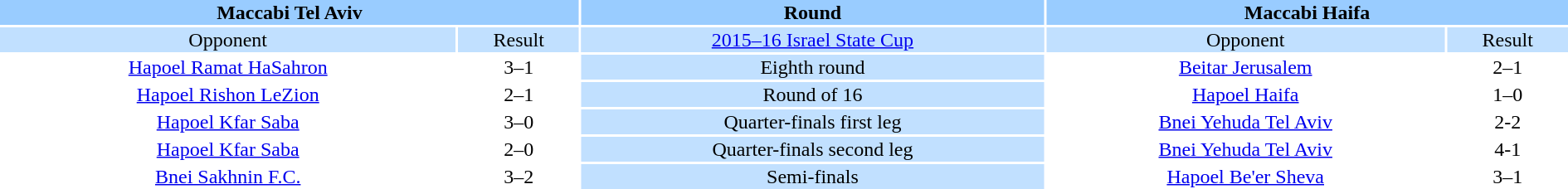<table width="100%" style="text-align:center">
<tr valign=top bgcolor=#99ccff>
<th colspan=2 style="width:1*">Maccabi Tel Aviv</th>
<th>Round</th>
<th colspan=2 style="width:1*">Maccabi Haifa</th>
</tr>
<tr valign=top bgcolor=#c1e0ff>
<td>Opponent</td>
<td>Result</td>
<td bgcolor=#c1e0ff><a href='#'>2015–16 Israel State Cup</a></td>
<td>Opponent</td>
<td>Result</td>
</tr>
<tr>
<td><a href='#'>Hapoel Ramat HaSahron</a></td>
<td>3–1</td>
<td bgcolor=#c1e0ff>Eighth round</td>
<td><a href='#'>Beitar Jerusalem</a></td>
<td>2–1</td>
</tr>
<tr>
<td><a href='#'>Hapoel Rishon LeZion</a></td>
<td>2–1</td>
<td bgcolor=#c1e0ff>Round of 16</td>
<td><a href='#'>Hapoel Haifa</a></td>
<td>1–0</td>
</tr>
<tr>
<td><a href='#'>Hapoel Kfar Saba</a></td>
<td>3–0</td>
<td bgcolor=#c1e0ff>Quarter-finals first leg</td>
<td><a href='#'>Bnei Yehuda Tel Aviv</a></td>
<td>2-2</td>
</tr>
<tr>
<td><a href='#'>Hapoel Kfar Saba</a></td>
<td>2–0</td>
<td bgcolor=#c1e0ff>Quarter-finals second leg</td>
<td><a href='#'>Bnei Yehuda Tel Aviv</a></td>
<td>4-1</td>
</tr>
<tr>
<td><a href='#'>Bnei Sakhnin F.C.</a></td>
<td>3–2</td>
<td bgcolor=#c1e0ff>Semi-finals</td>
<td><a href='#'>Hapoel Be'er Sheva</a></td>
<td>3–1</td>
</tr>
<tr>
</tr>
</table>
